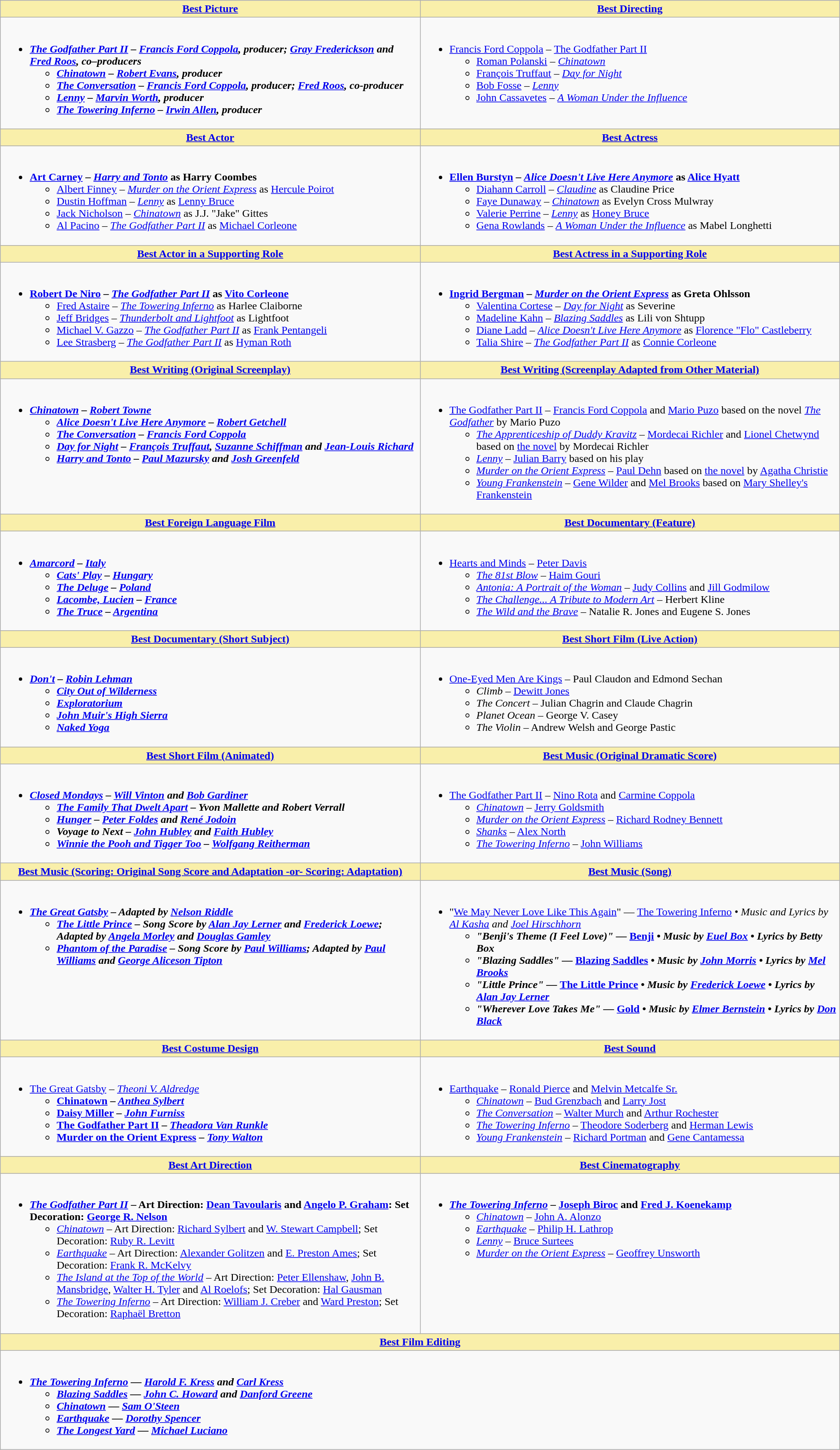<table class=wikitable>
<tr>
<th style="background:#F9EFAA; width:50%"><a href='#'>Best Picture</a></th>
<th style="background:#F9EFAA; width:50%"><a href='#'>Best Directing</a></th>
</tr>
<tr>
<td valign="top"><br><ul><li><strong><em><a href='#'>The Godfather Part II</a><em> – <a href='#'>Francis Ford Coppola</a>, producer; <a href='#'>Gray Frederickson</a> and <a href='#'>Fred Roos</a>, co–producers<strong><ul><li></em><a href='#'>Chinatown</a><em> – <a href='#'>Robert Evans</a>, producer</li><li></em><a href='#'>The Conversation</a><em> – <a href='#'>Francis Ford Coppola</a>, producer; <a href='#'>Fred Roos</a>, co-producer</li><li></em><a href='#'>Lenny</a><em> – <a href='#'>Marvin Worth</a>, producer</li><li></em><a href='#'>The Towering Inferno</a><em> – <a href='#'>Irwin Allen</a>, producer</li></ul></li></ul></td>
<td valign="top"><br><ul><li></strong><a href='#'>Francis Ford Coppola</a> – </em><a href='#'>The Godfather Part II</a></em></strong><ul><li><a href='#'>Roman Polanski</a> – <em><a href='#'>Chinatown</a></em></li><li><a href='#'>François Truffaut</a> – <em><a href='#'>Day for Night</a></em></li><li><a href='#'>Bob Fosse</a> – <em><a href='#'>Lenny</a></em></li><li><a href='#'>John Cassavetes</a> – <em><a href='#'>A Woman Under the Influence</a></em></li></ul></li></ul></td>
</tr>
<tr>
<th style="background:#F9EFAA"><a href='#'>Best Actor</a></th>
<th style="background:#F9EFAA"><a href='#'>Best Actress</a></th>
</tr>
<tr>
<td valign="top"><br><ul><li><strong><a href='#'>Art Carney</a> – <em><a href='#'>Harry and Tonto</a></em> as Harry Coombes</strong><ul><li><a href='#'>Albert Finney</a> – <em><a href='#'>Murder on the Orient Express</a></em> as <a href='#'>Hercule Poirot</a></li><li><a href='#'>Dustin Hoffman</a> – <em><a href='#'>Lenny</a></em> as <a href='#'>Lenny Bruce</a></li><li><a href='#'>Jack Nicholson</a> – <em><a href='#'>Chinatown</a></em> as J.J. "Jake" Gittes</li><li><a href='#'>Al Pacino</a> – <em><a href='#'>The Godfather Part II</a></em> as <a href='#'>Michael Corleone</a></li></ul></li></ul></td>
<td valign="top"><br><ul><li><strong><a href='#'>Ellen Burstyn</a> – <em><a href='#'>Alice Doesn't Live Here Anymore</a></em> as <a href='#'>Alice Hyatt</a></strong><ul><li><a href='#'>Diahann Carroll</a> – <em><a href='#'>Claudine</a></em> as Claudine Price</li><li><a href='#'>Faye Dunaway</a> – <em><a href='#'>Chinatown</a></em> as Evelyn Cross Mulwray</li><li><a href='#'>Valerie Perrine</a> – <em><a href='#'>Lenny</a></em> as <a href='#'>Honey Bruce</a></li><li><a href='#'>Gena Rowlands</a> – <em><a href='#'>A Woman Under the Influence</a></em> as Mabel Longhetti</li></ul></li></ul></td>
</tr>
<tr>
<th style="background:#F9EFAA"><a href='#'>Best Actor in a Supporting Role</a></th>
<th style="background:#F9EFAA"><a href='#'>Best Actress in a Supporting Role</a></th>
</tr>
<tr>
<td valign="top"><br><ul><li><strong><a href='#'>Robert De Niro</a> – <em><a href='#'>The Godfather Part II</a></em> as <a href='#'>Vito Corleone</a></strong><ul><li><a href='#'>Fred Astaire</a> – <em><a href='#'>The Towering Inferno</a></em> as Harlee Claiborne</li><li><a href='#'>Jeff Bridges</a> – <em><a href='#'>Thunderbolt and Lightfoot</a></em> as Lightfoot</li><li><a href='#'>Michael V. Gazzo</a> – <em><a href='#'>The Godfather Part II</a></em> as <a href='#'>Frank Pentangeli</a></li><li><a href='#'>Lee Strasberg</a> – <em><a href='#'>The Godfather Part II</a></em> as <a href='#'>Hyman Roth</a></li></ul></li></ul></td>
<td valign="top"><br><ul><li><strong><a href='#'>Ingrid Bergman</a> – <em><a href='#'>Murder on the Orient Express</a></em> as Greta Ohlsson</strong><ul><li><a href='#'>Valentina Cortese</a> – <em><a href='#'>Day for Night</a></em> as Severine</li><li><a href='#'>Madeline Kahn</a> – <em><a href='#'>Blazing Saddles</a></em> as Lili von Shtupp</li><li><a href='#'>Diane Ladd</a> – <em><a href='#'>Alice Doesn't Live Here Anymore</a></em> as <a href='#'>Florence "Flo" Castleberry</a></li><li><a href='#'>Talia Shire</a> – <em><a href='#'>The Godfather Part II</a></em> as <a href='#'>Connie Corleone</a></li></ul></li></ul></td>
</tr>
<tr>
<th style="background:#F9EFAA"><a href='#'>Best Writing (Original Screenplay)</a></th>
<th style="background:#F9EFAA"><a href='#'>Best Writing (Screenplay Adapted from Other Material)</a></th>
</tr>
<tr>
<td valign="top"><br><ul><li><strong><em><a href='#'>Chinatown</a><em> – <a href='#'>Robert Towne</a><strong><ul><li></em><a href='#'>Alice Doesn't Live Here Anymore</a><em> – <a href='#'>Robert Getchell</a></li><li></em><a href='#'>The Conversation</a><em> – <a href='#'>Francis Ford Coppola</a></li><li></em><a href='#'>Day for Night</a><em> – <a href='#'>François Truffaut</a>, <a href='#'>Suzanne Schiffman</a> and <a href='#'>Jean-Louis Richard</a></li><li></em><a href='#'>Harry and Tonto</a><em> – <a href='#'>Paul Mazursky</a> and <a href='#'>Josh Greenfeld</a></li></ul></li></ul></td>
<td valign="top"><br><ul><li></em></strong><a href='#'>The Godfather Part II</a></em> – <a href='#'>Francis Ford Coppola</a> and <a href='#'>Mario Puzo</a> based on the novel <em><a href='#'>The Godfather</a></em> by Mario Puzo</strong> <ul><li><em><a href='#'>The Apprenticeship of Duddy Kravitz</a></em> – <a href='#'>Mordecai Richler</a> and <a href='#'>Lionel Chetwynd</a> based on <a href='#'>the novel</a> by Mordecai Richler</li><li><em><a href='#'>Lenny</a></em> – <a href='#'>Julian Barry</a> based on his play</li><li><em><a href='#'>Murder on the Orient Express</a></em> – <a href='#'>Paul Dehn</a> based on <a href='#'>the novel</a> by <a href='#'>Agatha Christie</a></li><li><em><a href='#'>Young Frankenstein</a></em> – <a href='#'>Gene Wilder</a> and <a href='#'>Mel Brooks</a> based on <a href='#'>Mary Shelley's</a> <a href='#'>Frankenstein</a></li></ul></li></ul></td>
</tr>
<tr>
<th style="background:#F9EFAA"><a href='#'>Best Foreign Language Film</a></th>
<th style="background:#F9EFAA"><a href='#'>Best Documentary (Feature)</a></th>
</tr>
<tr>
<td valign="top"><br><ul><li><strong><em><a href='#'>Amarcord</a><em> – <a href='#'>Italy</a><strong><ul><li></em><a href='#'>Cats' Play</a><em> – <a href='#'>Hungary</a></li><li></em><a href='#'>The Deluge</a><em> – <a href='#'>Poland</a></li><li></em><a href='#'>Lacombe, Lucien</a><em> – <a href='#'>France</a></li><li></em><a href='#'>The Truce</a><em> – <a href='#'>Argentina</a></li></ul></li></ul></td>
<td valign="top"><br><ul><li></em></strong><a href='#'>Hearts and Minds</a></em> – <a href='#'>Peter Davis</a></strong><ul><li><em><a href='#'>The 81st Blow</a></em> – <a href='#'>Haim Gouri</a></li><li><em><a href='#'>Antonia: A Portrait of the Woman</a></em> – <a href='#'>Judy Collins</a> and <a href='#'>Jill Godmilow</a></li><li><em><a href='#'>The Challenge... A Tribute to Modern Art</a></em> – Herbert Kline</li><li><em><a href='#'>The Wild and the Brave</a></em> – Natalie R. Jones and Eugene S. Jones</li></ul></li></ul></td>
</tr>
<tr>
<th style="background:#F9EFAA"><a href='#'>Best Documentary (Short Subject)</a></th>
<th style="background:#F9EFAA"><a href='#'>Best Short Film (Live Action)</a></th>
</tr>
<tr>
<td valign="top"><br><ul><li><strong><em><a href='#'>Don't</a><em> – <a href='#'>Robin Lehman</a><strong><ul><li></em><a href='#'>City Out of Wilderness</a><em></li><li></em><a href='#'>Exploratorium</a><em></li><li></em><a href='#'>John Muir's High Sierra</a><em></li><li></em><a href='#'>Naked Yoga</a><em></li></ul></li></ul></td>
<td valign="top"><br><ul><li></em></strong><a href='#'>One-Eyed Men Are Kings</a></em> – Paul Claudon and Edmond Sechan</strong><ul><li><em>Climb </em> – <a href='#'>Dewitt Jones</a></li><li><em>The Concert</em> – Julian Chagrin and Claude Chagrin</li><li><em>Planet Ocean</em> – George V. Casey</li><li><em>The Violin</em> – Andrew Welsh and George Pastic</li></ul></li></ul></td>
</tr>
<tr>
<th style="background:#F9EFAA"><a href='#'>Best Short Film (Animated)</a></th>
<th style="background:#F9EFAA"><a href='#'>Best Music (Original Dramatic Score)</a></th>
</tr>
<tr>
<td valign="top"><br><ul><li><strong><em><a href='#'>Closed Mondays</a><em> – <a href='#'>Will Vinton</a> and <a href='#'>Bob Gardiner</a><strong><ul><li></em><a href='#'>The Family That Dwelt Apart</a><em> – Yvon Mallette and Robert Verrall</li><li></em><a href='#'>Hunger</a><em> – <a href='#'>Peter Foldes</a> and <a href='#'>René Jodoin</a></li><li></em>Voyage to Next<em> – <a href='#'>John Hubley</a> and <a href='#'>Faith Hubley</a></li><li></em><a href='#'>Winnie the Pooh and Tigger Too</a><em> – <a href='#'>Wolfgang Reitherman</a></li></ul></li></ul></td>
<td valign="top"><br><ul><li></em></strong><a href='#'>The Godfather Part II</a></em> – <a href='#'>Nino Rota</a> and <a href='#'>Carmine Coppola</a></strong><ul><li><em><a href='#'>Chinatown</a></em> – <a href='#'>Jerry Goldsmith</a></li><li><em><a href='#'>Murder on the Orient Express</a></em> – <a href='#'>Richard Rodney Bennett</a></li><li><em><a href='#'>Shanks</a></em> – <a href='#'>Alex North</a></li><li><em><a href='#'>The Towering Inferno</a></em> – <a href='#'>John Williams</a></li></ul></li></ul></td>
</tr>
<tr>
<th style="background:#F9EFAA"><a href='#'>Best Music (Scoring: Original Song Score and Adaptation -or- Scoring: Adaptation)</a></th>
<th style="background:#F9EFAA"><a href='#'>Best Music (Song)</a></th>
</tr>
<tr>
<td valign="top"><br><ul><li><strong><em><a href='#'>The Great Gatsby</a><em> – Adapted by <a href='#'>Nelson Riddle</a><strong><ul><li></em><a href='#'>The Little Prince</a><em> – Song Score by <a href='#'>Alan Jay Lerner</a> and <a href='#'>Frederick Loewe</a>; Adapted by <a href='#'>Angela Morley</a> and <a href='#'>Douglas Gamley</a></li><li></em><a href='#'>Phantom of the Paradise</a><em> – Song Score by <a href='#'>Paul Williams</a>; Adapted by <a href='#'>Paul Williams</a> and <a href='#'>George Aliceson Tipton</a></li></ul></li></ul></td>
<td valign="top"><br><ul><li></strong>"<a href='#'>We May Never Love Like This Again</a>" — </em><a href='#'>The Towering Inferno</a><em> • Music and Lyrics by <a href='#'>Al Kasha</a> and <a href='#'>Joel Hirschhorn</a><strong><ul><li>"Benji's Theme (I Feel Love)" — </em><a href='#'>Benji</a><em> • Music by <a href='#'>Euel Box</a> • Lyrics by Betty Box</li><li>"Blazing Saddles" — </em><a href='#'>Blazing Saddles</a><em> • Music by <a href='#'>John Morris</a> • Lyrics by <a href='#'>Mel Brooks</a></li><li>"Little Prince" — </em><a href='#'>The Little Prince</a><em> • Music by <a href='#'>Frederick Loewe</a> • Lyrics by <a href='#'>Alan Jay Lerner</a></li><li>"Wherever Love Takes Me" — </em><a href='#'>Gold</a><em> • Music by <a href='#'>Elmer Bernstein</a> • Lyrics by <a href='#'>Don Black</a></li></ul></li></ul></td>
</tr>
<tr>
<th style="background:#F9EFAA"><a href='#'>Best Costume Design</a></th>
<th style="background:#F9EFAA"><a href='#'>Best Sound</a></th>
</tr>
<tr>
<td valign="top"><br><ul><li></strong> </em><a href='#'>The Great Gatsby</a><em> – <a href='#'>Theoni V. Aldredge</a><strong><ul><li></em><a href='#'>Chinatown</a><em> – <a href='#'>Anthea Sylbert</a></li><li></em><a href='#'>Daisy Miller</a><em> – <a href='#'>John Furniss</a></li><li></em><a href='#'>The Godfather Part II</a><em> – <a href='#'>Theadora Van Runkle</a></li><li></em><a href='#'>Murder on the Orient Express</a><em> – <a href='#'>Tony Walton</a></li></ul></li></ul></td>
<td valign="top"><br><ul><li></em></strong><a href='#'>Earthquake</a></em> – <a href='#'>Ronald Pierce</a> and <a href='#'>Melvin Metcalfe Sr.</a></strong><ul><li><em><a href='#'>Chinatown</a></em> – <a href='#'>Bud Grenzbach</a> and <a href='#'>Larry Jost</a></li><li><em><a href='#'>The Conversation</a></em> – <a href='#'>Walter Murch</a> and <a href='#'>Arthur Rochester</a></li><li><em><a href='#'>The Towering Inferno</a></em> – <a href='#'>Theodore Soderberg</a> and <a href='#'>Herman Lewis</a></li><li><em><a href='#'>Young Frankenstein</a></em> – <a href='#'>Richard Portman</a> and <a href='#'>Gene Cantamessa</a></li></ul></li></ul></td>
</tr>
<tr>
<th style="background:#F9EFAA"><a href='#'>Best Art Direction</a></th>
<th style="background:#F9EFAA"><a href='#'>Best Cinematography</a></th>
</tr>
<tr>
<td valign="top"><br><ul><li><strong> <em><a href='#'>The Godfather Part II</a></em> – Art Direction: <a href='#'>Dean Tavoularis</a> and <a href='#'>Angelo P. Graham</a>: Set Decoration: <a href='#'>George R. Nelson</a></strong><ul><li><em><a href='#'>Chinatown</a></em> – Art Direction: <a href='#'>Richard Sylbert</a> and <a href='#'>W. Stewart Campbell</a>; Set Decoration: <a href='#'>Ruby R. Levitt</a></li><li><em><a href='#'>Earthquake</a></em> – Art Direction: <a href='#'>Alexander Golitzen</a> and <a href='#'>E. Preston Ames</a>; Set Decoration: <a href='#'>Frank R. McKelvy</a></li><li><em><a href='#'>The Island at the Top of the World</a></em> – Art Direction: <a href='#'>Peter Ellenshaw</a>, <a href='#'>John B. Mansbridge</a>, <a href='#'>Walter H. Tyler</a> and <a href='#'>Al Roelofs</a>; Set Decoration: <a href='#'>Hal Gausman</a></li><li><em><a href='#'>The Towering Inferno</a></em> – Art Direction: <a href='#'>William J. Creber</a> and <a href='#'>Ward Preston</a>; Set Decoration: <a href='#'>Raphaël Bretton</a></li></ul></li></ul></td>
<td valign="top"><br><ul><li><strong> <em><a href='#'>The Towering Inferno</a></em> – <a href='#'>Joseph Biroc</a> and <a href='#'>Fred J. Koenekamp</a></strong><ul><li><em><a href='#'>Chinatown</a></em> – <a href='#'>John A. Alonzo</a></li><li><em><a href='#'>Earthquake</a></em> – <a href='#'>Philip H. Lathrop</a></li><li><em><a href='#'>Lenny</a></em> – <a href='#'>Bruce Surtees</a></li><li><em><a href='#'>Murder on the Orient Express</a></em> – <a href='#'>Geoffrey Unsworth</a></li></ul></li></ul></td>
</tr>
<tr>
<th colspan="2" style="background:#F9EFAA"><a href='#'>Best Film Editing</a></th>
</tr>
<tr>
<td colspan="2" valign="top"><br><ul><li><strong><em><a href='#'>The Towering Inferno</a><em> — <a href='#'>Harold F. Kress</a> and <a href='#'>Carl Kress</a><strong><ul><li></em><a href='#'>Blazing Saddles</a><em> — <a href='#'>John C. Howard</a> and <a href='#'>Danford Greene</a></li><li></em><a href='#'>Chinatown</a><em> — <a href='#'>Sam O'Steen</a></li><li></em><a href='#'>Earthquake</a><em> — <a href='#'>Dorothy Spencer</a></li><li></em><a href='#'>The Longest Yard</a><em> — <a href='#'>Michael Luciano</a></li></ul></li></ul></td>
</tr>
</table>
